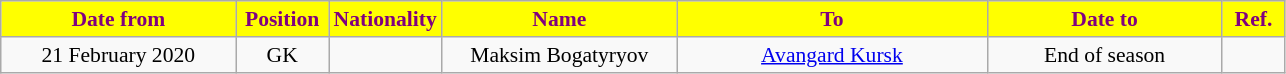<table class="wikitable" style="text-align:center; font-size:90%; ">
<tr>
<th style="background:#ffff00; color:purple; width:150px;">Date from</th>
<th style="background:#ffff00; color:purple; width:55px;">Position</th>
<th style="background:#ffff00; color:purple; width:55px;">Nationality</th>
<th style="background:#ffff00; color:purple; width:150px;">Name</th>
<th style="background:#ffff00; color:purple; width:200px;">To</th>
<th style="background:#ffff00; color:purple; width:150px;">Date to</th>
<th style="background:#ffff00; color:purple; width:35px;">Ref.</th>
</tr>
<tr>
<td>21 February 2020</td>
<td>GK</td>
<td></td>
<td>Maksim Bogatyryov</td>
<td><a href='#'>Avangard Kursk</a></td>
<td>End of season</td>
<td></td>
</tr>
</table>
